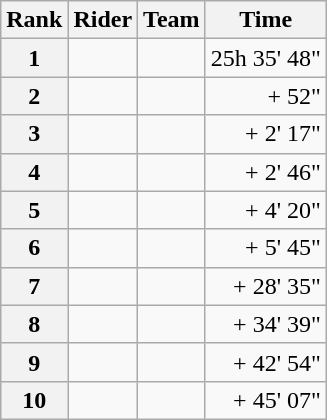<table class="wikitable" margin-bottom:0;">
<tr>
<th scope="col">Rank</th>
<th scope="col">Rider</th>
<th scope="col">Team</th>
<th scope="col">Time</th>
</tr>
<tr>
<th scope="row">1</th>
<td> </td>
<td></td>
<td align="right">25h 35' 48"</td>
</tr>
<tr>
<th scope="row">2</th>
<td></td>
<td></td>
<td align="right">+ 52"</td>
</tr>
<tr>
<th scope="row">3</th>
<td></td>
<td></td>
<td align="right">+ 2' 17"</td>
</tr>
<tr>
<th scope="row">4</th>
<td></td>
<td></td>
<td align="right">+ 2' 46"</td>
</tr>
<tr>
<th scope="row">5</th>
<td></td>
<td></td>
<td align="right">+ 4' 20"</td>
</tr>
<tr>
<th scope="row">6</th>
<td></td>
<td></td>
<td align="right">+ 5' 45"</td>
</tr>
<tr>
<th scope="row">7</th>
<td></td>
<td></td>
<td align="right">+ 28' 35"</td>
</tr>
<tr>
<th scope="row">8</th>
<td></td>
<td></td>
<td align="right">+ 34' 39"</td>
</tr>
<tr>
<th scope="row">9</th>
<td></td>
<td></td>
<td align="right">+ 42' 54"</td>
</tr>
<tr>
<th scope="row">10</th>
<td></td>
<td></td>
<td align="right">+ 45' 07"</td>
</tr>
</table>
